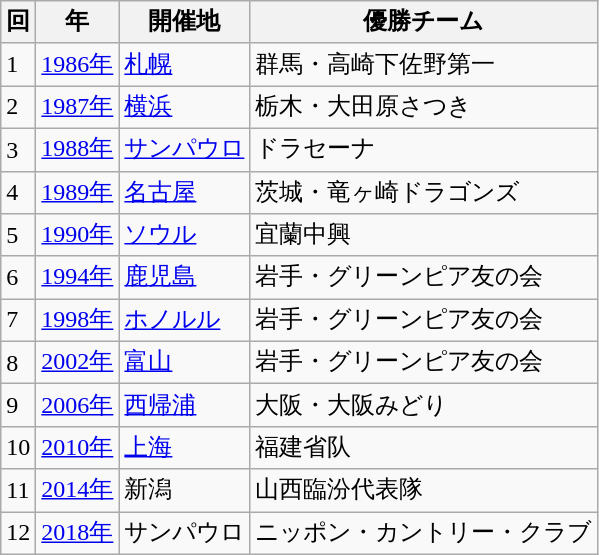<table class=wikitable border="1">
<tr>
<th>回</th>
<th>年</th>
<th>開催地</th>
<th>優勝チーム</th>
</tr>
<tr>
<td>1</td>
<td><a href='#'>1986年</a></td>
<td> <a href='#'>札幌</a></td>
<td> 群馬・高崎下佐野第一</td>
</tr>
<tr>
<td>2</td>
<td><a href='#'>1987年</a></td>
<td> <a href='#'>横浜</a></td>
<td> 栃木・大田原さつき</td>
</tr>
<tr>
<td>3</td>
<td><a href='#'>1988年</a></td>
<td> <a href='#'>サンパウロ</a></td>
<td> ドラセーナ</td>
</tr>
<tr>
<td>4</td>
<td><a href='#'>1989年</a></td>
<td> <a href='#'>名古屋</a></td>
<td> 茨城・竜ヶ崎ドラゴンズ</td>
</tr>
<tr>
<td>5</td>
<td><a href='#'>1990年</a></td>
<td> <a href='#'>ソウル</a></td>
<td> 宜蘭中興</td>
</tr>
<tr>
<td>6</td>
<td><a href='#'>1994年</a></td>
<td> <a href='#'>鹿児島</a></td>
<td> 岩手・グリーンピア友の会</td>
</tr>
<tr>
<td>7</td>
<td><a href='#'>1998年</a></td>
<td> <a href='#'>ホノルル</a></td>
<td> 岩手・グリーンピア友の会</td>
</tr>
<tr>
<td>8</td>
<td><a href='#'>2002年</a></td>
<td> <a href='#'>富山</a></td>
<td> 岩手・グリーンピア友の会</td>
</tr>
<tr>
<td>9</td>
<td><a href='#'>2006年</a></td>
<td> <a href='#'>西帰浦</a></td>
<td> 大阪・大阪みどり</td>
</tr>
<tr>
<td>10</td>
<td><a href='#'>2010年</a></td>
<td> <a href='#'>上海</a></td>
<td> 福建省队</td>
</tr>
<tr>
<td>11</td>
<td><a href='#'>2014年</a></td>
<td> 新潟</td>
<td> 山西臨汾代表隊</td>
</tr>
<tr>
<td>12</td>
<td><a href='#'>2018年</a></td>
<td> サンパウロ</td>
<td> ニッポン・カントリー・クラブ</td>
</tr>
</table>
